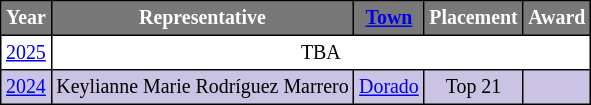<table class="sortable wiki table" border="3" cellpadding="3" cellspacing="0" style="margin: 0 1em 0 0; background: white; border: 1px #000000 solid; border-collapse: collapse; font-size: 83%; text-align:center">
<tr>
<th style="background-color:#787878;color:#FFFFFF;">Year</th>
<th style="background-color:#787878;color:#FFFFFF;">Representative</th>
<th style="background-color:#787878;color:#FFFFFF;"><a href='#'>Town</a></th>
<th style="background-color:#787878;color:#FFFFFF;">Placement</th>
<th style="background-color:#787878;color:#FFFFFF;">Award</th>
</tr>
<tr>
<td><a href='#'>2025</a></td>
<td colspan=4>TBA</td>
</tr>
<tr>
<td style="background-color:#CBC3E3;"><a href='#'>2024</a></td>
<td style="background-color:#CBC3E3;">Keylianne Marie Rodríguez Marrero</td>
<td style="background-color:#CBC3E3;"><a href='#'>Dorado</a></td>
<td style="background-color:#CBC3E3;">Top 21</td>
<td style="background-color:#CBC3E3;"></td>
</tr>
</table>
